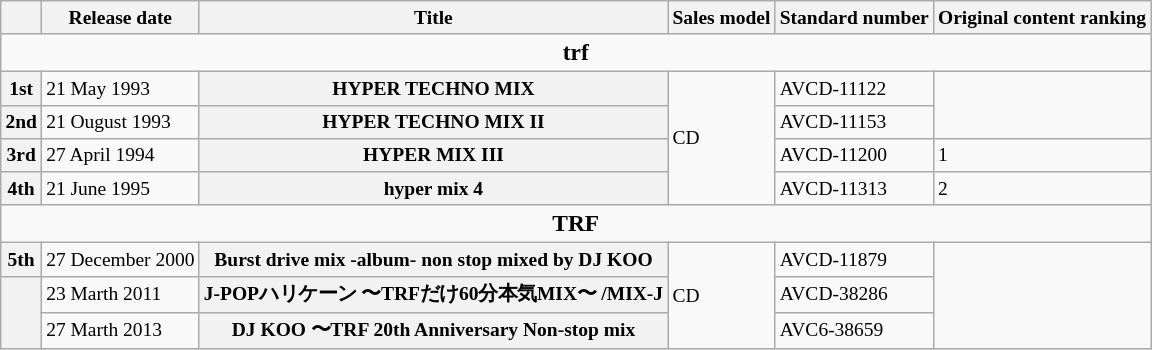<table class="wikitable" style="font-size:small;">
<tr>
<th></th>
<th>Release date</th>
<th>Title</th>
<th>Sales model</th>
<th>Standard number</th>
<th>Original content ranking</th>
</tr>
<tr>
<td colspan="9" style="font-size:larger;text-align:center"><strong>trf</strong></td>
</tr>
<tr>
<th>1st</th>
<td>21 May 1993</td>
<th>HYPER TECHNO MIX</th>
<td rowspan="4">CD</td>
<td>AVCD-11122</td>
<td rowspan="2"></td>
</tr>
<tr>
<th>2nd</th>
<td>21 Ougust 1993</td>
<th>HYPER TECHNO MIX II</th>
<td>AVCD-11153</td>
</tr>
<tr>
<th>3rd</th>
<td>27 April 1994</td>
<th>HYPER MIX III</th>
<td>AVCD-11200</td>
<td>1</td>
</tr>
<tr>
<th>4th</th>
<td>21 June 1995</td>
<th>hyper mix 4</th>
<td>AVCD-11313</td>
<td>2</td>
</tr>
<tr>
<td colspan="9" style="font-size:larger;text-align:center;"><strong>TRF</strong></td>
</tr>
<tr>
<th>5th</th>
<td>27 December 2000</td>
<th>Burst drive mix -album- non stop mixed by DJ KOO</th>
<td rowspan="3">CD</td>
<td>AVCD-11879</td>
<td rowspan="3"></td>
</tr>
<tr>
<th rowspan="2"></th>
<td>23 Marth 2011</td>
<th>J-POPハリケーン 〜TRFだけ60分本気MIX〜 /MIX-J</th>
<td>AVCD-38286</td>
</tr>
<tr>
<td>27 Marth 2013</td>
<th>DJ KOO 〜TRF 20th Anniversary Non-stop mix</th>
<td>AVC6-38659</td>
</tr>
</table>
